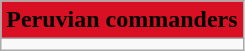<table class="wikitable floatright">
<tr>
<th style="background:#D91023;">Peruvian commanders</th>
</tr>
<tr>
<td></td>
</tr>
</table>
